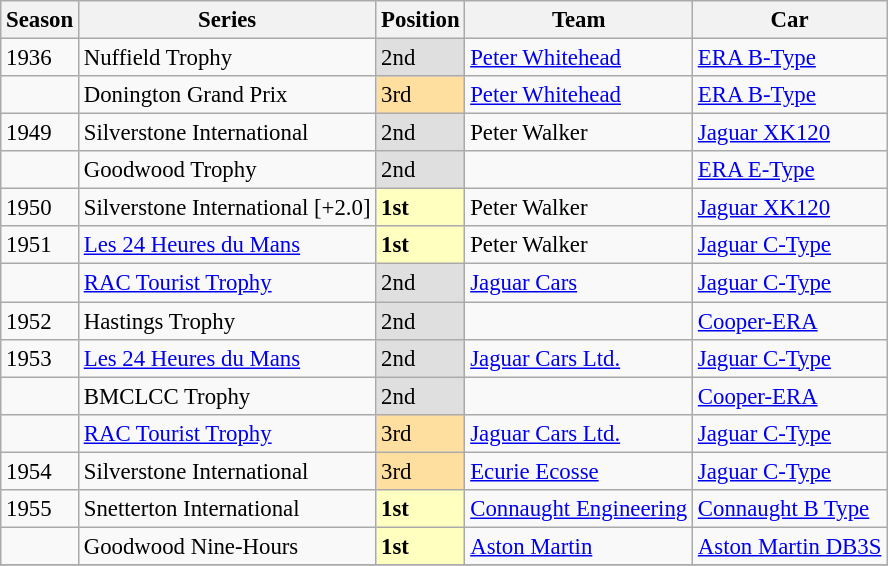<table class="wikitable" style="font-size: 95%;"|->
<tr>
<th>Season</th>
<th>Series</th>
<th>Position</th>
<th>Team</th>
<th>Car</th>
</tr>
<tr>
<td>1936</td>
<td>Nuffield Trophy</td>
<td style="background:#dfdfdf;">2nd</td>
<td><a href='#'>Peter Whitehead</a></td>
<td><a href='#'>ERA B-Type</a></td>
</tr>
<tr>
<td></td>
<td>Donington Grand Prix</td>
<td style="background:#ffdf9f;">3rd</td>
<td><a href='#'>Peter Whitehead</a></td>
<td><a href='#'>ERA B-Type</a></td>
</tr>
<tr>
<td>1949</td>
<td>Silverstone International</td>
<td style="background:#dfdfdf;">2nd</td>
<td>Peter Walker</td>
<td><a href='#'>Jaguar XK120</a></td>
</tr>
<tr>
<td></td>
<td>Goodwood Trophy</td>
<td style="background:#dfdfdf;">2nd</td>
<td></td>
<td><a href='#'>ERA E-Type</a></td>
</tr>
<tr>
<td>1950</td>
<td>Silverstone International [+2.0]</td>
<td style="background:#ffffbf;"><strong>1st</strong></td>
<td>Peter Walker</td>
<td><a href='#'>Jaguar XK120</a></td>
</tr>
<tr>
<td>1951</td>
<td><a href='#'>Les 24 Heures du Mans</a></td>
<td style="background:#ffffbf;"><strong>1st</strong></td>
<td>Peter Walker</td>
<td><a href='#'>Jaguar C-Type</a></td>
</tr>
<tr>
<td></td>
<td><a href='#'>RAC Tourist Trophy</a></td>
<td style="background:#dfdfdf;">2nd</td>
<td><a href='#'>Jaguar Cars</a></td>
<td><a href='#'>Jaguar C-Type</a></td>
</tr>
<tr>
<td>1952</td>
<td>Hastings Trophy</td>
<td style="background:#dfdfdf;">2nd</td>
<td></td>
<td><a href='#'>Cooper-ERA</a></td>
</tr>
<tr>
<td>1953</td>
<td><a href='#'>Les 24 Heures du Mans</a></td>
<td style="background:#dfdfdf;">2nd</td>
<td><a href='#'>Jaguar Cars Ltd.</a></td>
<td><a href='#'>Jaguar C-Type</a></td>
</tr>
<tr>
<td></td>
<td>BMCLCC Trophy</td>
<td style="background:#dfdfdf;">2nd</td>
<td></td>
<td><a href='#'>Cooper-ERA</a></td>
</tr>
<tr>
<td></td>
<td><a href='#'>RAC Tourist Trophy</a></td>
<td style="background:#ffdf9f;">3rd</td>
<td><a href='#'>Jaguar Cars Ltd.</a></td>
<td><a href='#'>Jaguar C-Type</a></td>
</tr>
<tr>
<td>1954</td>
<td>Silverstone International</td>
<td style="background:#ffdf9f;">3rd</td>
<td><a href='#'>Ecurie Ecosse</a></td>
<td><a href='#'>Jaguar C-Type</a></td>
</tr>
<tr>
<td>1955</td>
<td>Snetterton International</td>
<td style="background:#ffffbf;"><strong>1st</strong></td>
<td><a href='#'>Connaught Engineering</a></td>
<td><a href='#'>Connaught B Type</a></td>
</tr>
<tr>
<td></td>
<td>Goodwood Nine-Hours</td>
<td style="background:#ffffbf;"><strong>1st</strong></td>
<td><a href='#'>Aston Martin</a></td>
<td><a href='#'>Aston Martin DB3S</a></td>
</tr>
<tr>
</tr>
</table>
